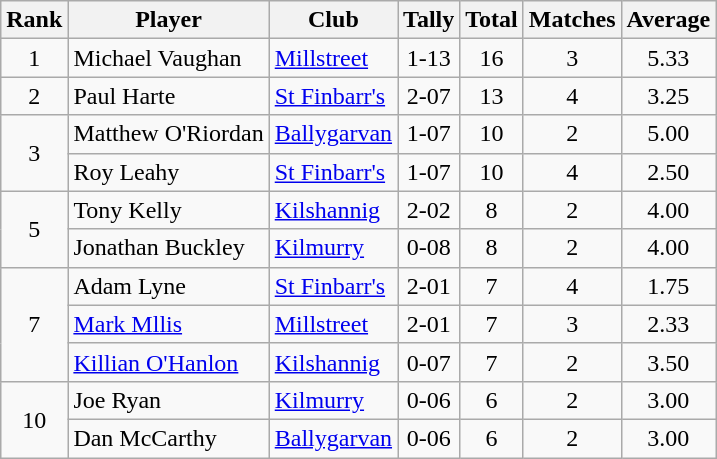<table class="wikitable">
<tr>
<th>Rank</th>
<th>Player</th>
<th>Club</th>
<th>Tally</th>
<th>Total</th>
<th>Matches</th>
<th>Average</th>
</tr>
<tr>
<td rowspan="1" style="text-align:center;">1</td>
<td>Michael Vaughan</td>
<td><a href='#'>Millstreet</a></td>
<td align=center>1-13</td>
<td align=center>16</td>
<td align=center>3</td>
<td align=center>5.33</td>
</tr>
<tr>
<td rowspan="1" style="text-align:center;">2</td>
<td>Paul Harte</td>
<td><a href='#'>St Finbarr's</a></td>
<td align=center>2-07</td>
<td align=center>13</td>
<td align=center>4</td>
<td align=center>3.25</td>
</tr>
<tr>
<td rowspan="2" style="text-align:center;">3</td>
<td>Matthew O'Riordan</td>
<td><a href='#'>Ballygarvan</a></td>
<td align=center>1-07</td>
<td align=center>10</td>
<td align=center>2</td>
<td align=center>5.00</td>
</tr>
<tr>
<td>Roy Leahy</td>
<td><a href='#'>St Finbarr's</a></td>
<td align=center>1-07</td>
<td align=center>10</td>
<td align=center>4</td>
<td align=center>2.50</td>
</tr>
<tr>
<td rowspan="2" style="text-align:center;">5</td>
<td>Tony Kelly</td>
<td><a href='#'>Kilshannig</a></td>
<td align=center>2-02</td>
<td align=center>8</td>
<td align=center>2</td>
<td align=center>4.00</td>
</tr>
<tr>
<td>Jonathan Buckley</td>
<td><a href='#'>Kilmurry</a></td>
<td align=center>0-08</td>
<td align=center>8</td>
<td align=center>2</td>
<td align=center>4.00</td>
</tr>
<tr>
<td rowspan="3" style="text-align:center;">7</td>
<td>Adam Lyne</td>
<td><a href='#'>St Finbarr's</a></td>
<td align=center>2-01</td>
<td align=center>7</td>
<td align=center>4</td>
<td align=center>1.75</td>
</tr>
<tr>
<td><a href='#'>Mark Mllis</a></td>
<td><a href='#'>Millstreet</a></td>
<td align=center>2-01</td>
<td align=center>7</td>
<td align=center>3</td>
<td align=center>2.33</td>
</tr>
<tr>
<td><a href='#'>Killian O'Hanlon</a></td>
<td><a href='#'>Kilshannig</a></td>
<td align=center>0-07</td>
<td align=center>7</td>
<td align=center>2</td>
<td align=center>3.50</td>
</tr>
<tr>
<td rowspan="2" style="text-align:center;">10</td>
<td>Joe Ryan</td>
<td><a href='#'>Kilmurry</a></td>
<td align=center>0-06</td>
<td align=center>6</td>
<td align=center>2</td>
<td align=center>3.00</td>
</tr>
<tr>
<td>Dan McCarthy</td>
<td><a href='#'>Ballygarvan</a></td>
<td align=center>0-06</td>
<td align=center>6</td>
<td align=center>2</td>
<td align=center>3.00</td>
</tr>
</table>
